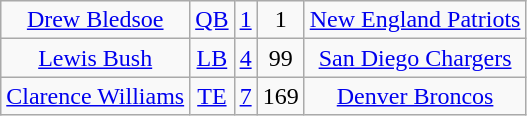<table class=wikitable style="text-align:center">
<tr>
<td><a href='#'>Drew Bledsoe</a></td>
<td><a href='#'>QB</a></td>
<td><a href='#'>1</a></td>
<td>1</td>
<td><a href='#'>New England Patriots</a></td>
</tr>
<tr>
<td><a href='#'>Lewis Bush</a></td>
<td><a href='#'>LB</a></td>
<td><a href='#'>4</a></td>
<td>99</td>
<td><a href='#'>San Diego Chargers</a></td>
</tr>
<tr>
<td><a href='#'>Clarence Williams</a></td>
<td><a href='#'>TE</a></td>
<td><a href='#'>7</a></td>
<td>169</td>
<td><a href='#'>Denver Broncos</a></td>
</tr>
</table>
